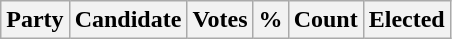<table class="wikitable">
<tr>
<th colspan="2">Party</th>
<th>Candidate</th>
<th>Votes</th>
<th>%</th>
<th>Count</th>
<th>Elected<br>












</th>
</tr>
</table>
